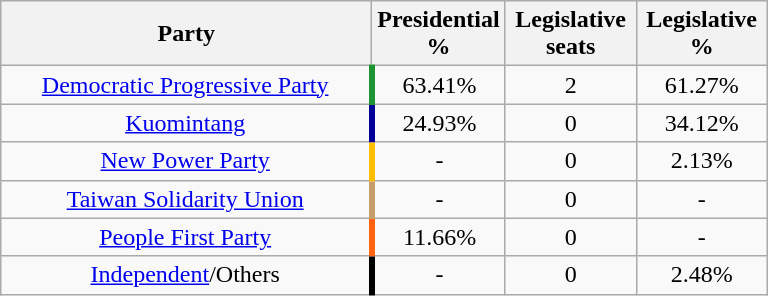<table class="wikitable" style="text-align:center">
<tr>
<th width=240>Party</th>
<th width=80>Presidential %</th>
<th width=80>Legislative seats</th>
<th width=80>Legislative %</th>
</tr>
<tr>
<td align=center style="border-right:4px solid #1B9431;" align="center"><a href='#'>Democratic Progressive Party</a></td>
<td>63.41%</td>
<td>2</td>
<td>61.27%</td>
</tr>
<tr>
<td align=center style="border-right:4px solid #000099;" align="center"><a href='#'>Kuomintang</a></td>
<td>24.93%</td>
<td>0</td>
<td>34.12%</td>
</tr>
<tr>
<td align=center style="border-right:4px solid #FBBE01;" align="center"><a href='#'>New Power Party</a></td>
<td>-</td>
<td>0</td>
<td>2.13%</td>
</tr>
<tr>
<td align=center style="border-right:4px solid #C69E6A;" align="center"><a href='#'>Taiwan Solidarity Union</a></td>
<td>-</td>
<td>0</td>
<td>-</td>
</tr>
<tr>
<td align=center style="border-right:4px solid #FF6310;" align="center"><a href='#'>People First Party</a></td>
<td>11.66%</td>
<td>0</td>
<td>-</td>
</tr>
<tr>
<td align=center style="border-right:4px solid #000000;" align="center"><a href='#'>Independent</a>/Others</td>
<td>-</td>
<td>0</td>
<td>2.48%</td>
</tr>
</table>
